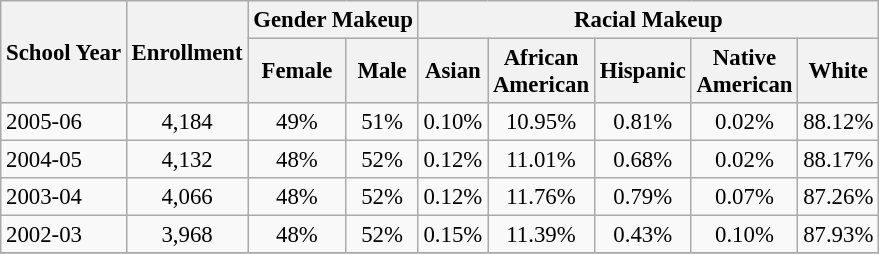<table class="wikitable" style="font-size: 95%;">
<tr>
<th rowspan="2">School Year</th>
<th rowspan="2">Enrollment</th>
<th colspan="2">Gender Makeup</th>
<th colspan="5">Racial Makeup</th>
</tr>
<tr>
<th>Female</th>
<th>Male</th>
<th>Asian</th>
<th>African <br>American</th>
<th>Hispanic</th>
<th>Native <br>American</th>
<th>White</th>
</tr>
<tr>
<td align="left">2005-06</td>
<td align="center">4,184</td>
<td align="center">49%</td>
<td align="center">51%</td>
<td align="center">0.10%</td>
<td align="center">10.95%</td>
<td align="center">0.81%</td>
<td align="center">0.02%</td>
<td align="center">88.12%</td>
</tr>
<tr>
<td align="left">2004-05</td>
<td align="center">4,132</td>
<td align="center">48%</td>
<td align="center">52%</td>
<td align="center">0.12%</td>
<td align="center">11.01%</td>
<td align="center">0.68%</td>
<td align="center">0.02%</td>
<td align="center">88.17%</td>
</tr>
<tr>
<td align="left">2003-04</td>
<td align="center">4,066</td>
<td align="center">48%</td>
<td align="center">52%</td>
<td align="center">0.12%</td>
<td align="center">11.76%</td>
<td align="center">0.79%</td>
<td align="center">0.07%</td>
<td align="center">87.26%</td>
</tr>
<tr>
<td align="left">2002-03</td>
<td align="center">3,968</td>
<td align="center">48%</td>
<td align="center">52%</td>
<td align="center">0.15%</td>
<td align="center">11.39%</td>
<td align="center">0.43%</td>
<td align="center">0.10%</td>
<td align="center">87.93%</td>
</tr>
<tr>
</tr>
</table>
